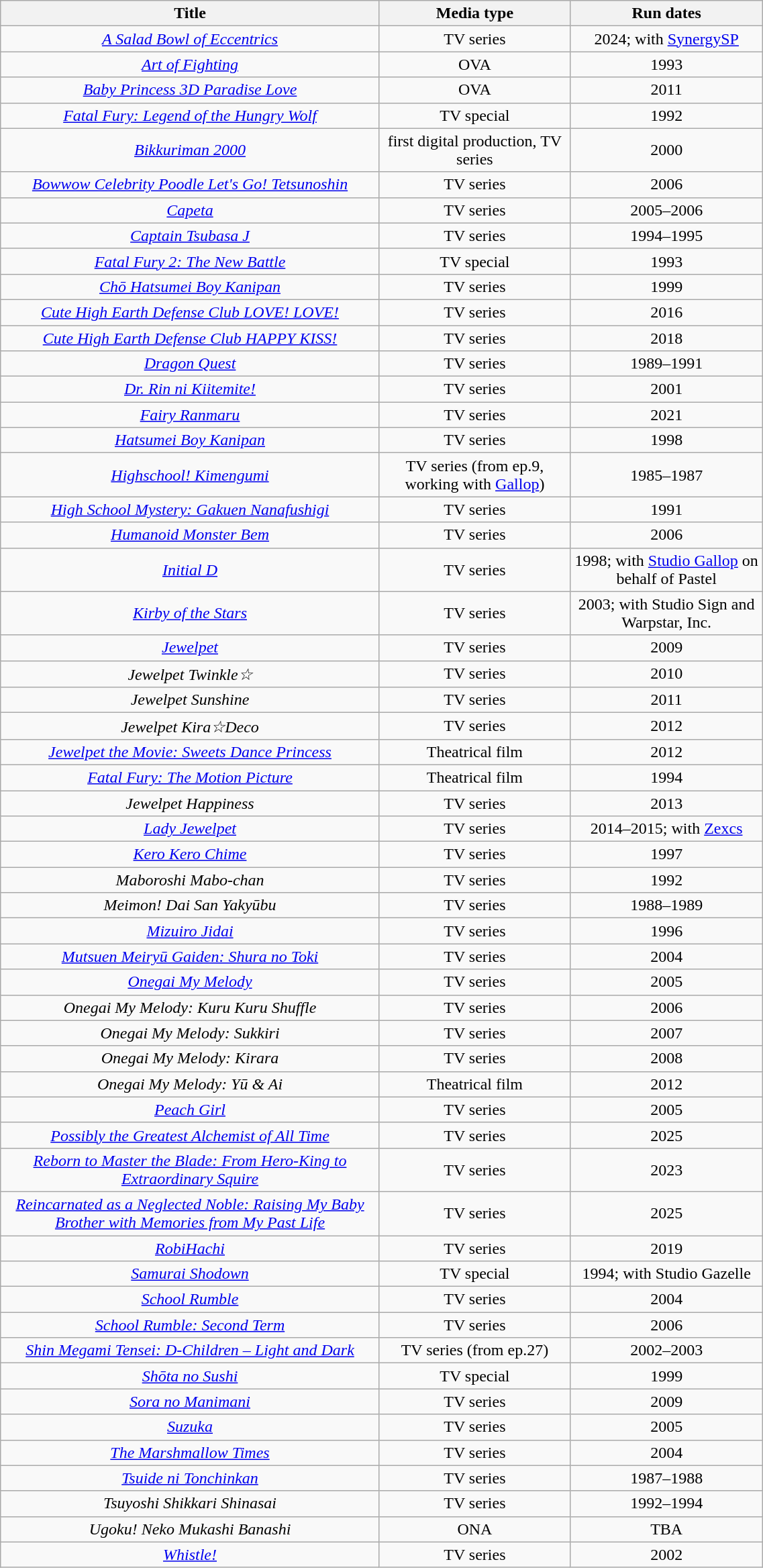<table class="wikitable sortable" style="text-align:center; margin=auto; width:60%; ">
<tr>
<th scope="col">Title</th>
<th scope="col">Media type</th>
<th scope="col">Run dates</th>
</tr>
<tr>
<td><em><a href='#'>A Salad Bowl of Eccentrics</a></em></td>
<td>TV series</td>
<td>2024; with <a href='#'>SynergySP</a></td>
</tr>
<tr>
<td><em><a href='#'>Art of Fighting</a></em></td>
<td>OVA</td>
<td>1993</td>
</tr>
<tr>
<td><em><a href='#'>Baby Princess 3D Paradise Love</a></em></td>
<td>OVA</td>
<td>2011</td>
</tr>
<tr>
<td><em><a href='#'>Fatal Fury: Legend of the Hungry Wolf</a></em></td>
<td>TV special</td>
<td>1992</td>
</tr>
<tr>
<td><em><a href='#'>Bikkuriman 2000</a></em></td>
<td>first digital production, TV series</td>
<td>2000</td>
</tr>
<tr>
<td><em><a href='#'>Bowwow Celebrity Poodle Let's Go! Tetsunoshin</a></em></td>
<td>TV series</td>
<td>2006</td>
</tr>
<tr>
<td><em><a href='#'>Capeta</a></em></td>
<td>TV series</td>
<td>2005–2006</td>
</tr>
<tr>
<td><em><a href='#'>Captain Tsubasa J</a></em></td>
<td>TV series</td>
<td>1994–1995</td>
</tr>
<tr>
<td><em><a href='#'>Fatal Fury 2: The New Battle</a></em></td>
<td>TV special</td>
<td>1993</td>
</tr>
<tr>
<td><em><a href='#'>Chō Hatsumei Boy Kanipan</a></em></td>
<td>TV series</td>
<td>1999</td>
</tr>
<tr>
<td><em><a href='#'>Cute High Earth Defense Club LOVE! LOVE!</a></em></td>
<td>TV series</td>
<td>2016</td>
</tr>
<tr>
<td><em><a href='#'>Cute High Earth Defense Club HAPPY KISS!</a></em></td>
<td>TV series</td>
<td>2018</td>
</tr>
<tr>
<td><em><a href='#'>Dragon Quest</a></em></td>
<td>TV series</td>
<td>1989–1991</td>
</tr>
<tr>
<td><em><a href='#'>Dr. Rin ni Kiitemite!</a></em></td>
<td>TV series</td>
<td>2001</td>
</tr>
<tr>
<td><em><a href='#'>Fairy Ranmaru</a></em></td>
<td>TV series</td>
<td>2021</td>
</tr>
<tr>
<td><em><a href='#'>Hatsumei Boy Kanipan</a></em></td>
<td>TV series</td>
<td>1998</td>
</tr>
<tr>
<td><em><a href='#'>Highschool! Kimengumi</a></em></td>
<td>TV series (from ep.9, working with <a href='#'>Gallop</a>)</td>
<td>1985–1987</td>
</tr>
<tr>
<td><em><a href='#'>High School Mystery: Gakuen Nanafushigi</a></em></td>
<td>TV series</td>
<td>1991</td>
</tr>
<tr>
<td><em><a href='#'>Humanoid Monster Bem</a></em></td>
<td>TV series</td>
<td>2006</td>
</tr>
<tr>
<td><em><a href='#'>Initial D</a></em></td>
<td>TV series</td>
<td>1998; with <a href='#'>Studio Gallop</a> on behalf of Pastel</td>
</tr>
<tr>
<td><em><a href='#'>Kirby of the Stars</a></em></td>
<td>TV series</td>
<td>2003; with Studio Sign and Warpstar, Inc.</td>
</tr>
<tr>
<td><em><a href='#'>Jewelpet</a></em></td>
<td>TV series</td>
<td>2009</td>
</tr>
<tr>
<td><em>Jewelpet Twinkle☆</em></td>
<td>TV series</td>
<td>2010</td>
</tr>
<tr>
<td><em>Jewelpet Sunshine</em></td>
<td>TV series</td>
<td>2011</td>
</tr>
<tr>
<td><em>Jewelpet Kira☆Deco</em></td>
<td>TV series</td>
<td>2012</td>
</tr>
<tr>
<td><em><a href='#'>Jewelpet the Movie: Sweets Dance Princess</a></em></td>
<td>Theatrical film</td>
<td>2012</td>
</tr>
<tr>
<td><em><a href='#'>Fatal Fury: The Motion Picture</a></em></td>
<td>Theatrical film</td>
<td>1994</td>
</tr>
<tr>
<td><em>Jewelpet Happiness</em></td>
<td>TV series</td>
<td>2013</td>
</tr>
<tr>
<td><em><a href='#'>Lady Jewelpet</a></em></td>
<td>TV series</td>
<td>2014–2015; with <a href='#'>Zexcs</a></td>
</tr>
<tr>
<td><em><a href='#'>Kero Kero Chime</a></em></td>
<td>TV series</td>
<td>1997</td>
</tr>
<tr>
<td><em>Maboroshi Mabo-chan</em></td>
<td>TV series</td>
<td>1992</td>
</tr>
<tr>
<td><em>Meimon! Dai San Yakyūbu</em></td>
<td>TV series</td>
<td>1988–1989</td>
</tr>
<tr>
<td><em><a href='#'>Mizuiro Jidai</a></em></td>
<td>TV series</td>
<td>1996</td>
</tr>
<tr>
<td><em><a href='#'>Mutsuen Meiryū Gaiden: Shura no Toki</a></em></td>
<td>TV series</td>
<td>2004</td>
</tr>
<tr>
<td><em><a href='#'>Onegai My Melody</a></em></td>
<td>TV series</td>
<td>2005</td>
</tr>
<tr>
<td><em>Onegai My Melody: Kuru Kuru Shuffle</em></td>
<td>TV series</td>
<td>2006</td>
</tr>
<tr>
<td><em>Onegai My Melody: Sukkiri</em></td>
<td>TV series</td>
<td>2007</td>
</tr>
<tr>
<td><em>Onegai My Melody: Kirara</em></td>
<td>TV series</td>
<td>2008</td>
</tr>
<tr>
<td><em>Onegai My Melody: Yū & Ai</em></td>
<td>Theatrical film</td>
<td>2012</td>
</tr>
<tr>
<td><em><a href='#'>Peach Girl</a></em></td>
<td>TV series</td>
<td>2005</td>
</tr>
<tr>
<td><em><a href='#'>Possibly the Greatest Alchemist of All Time</a></em></td>
<td>TV series</td>
<td>2025</td>
</tr>
<tr>
<td><em><a href='#'>Reborn to Master the Blade: From Hero-King to Extraordinary Squire</a></em></td>
<td>TV series</td>
<td>2023</td>
</tr>
<tr>
<td><em><a href='#'>Reincarnated as a Neglected Noble: Raising My Baby Brother with Memories from My Past Life</a></em></td>
<td>TV series</td>
<td>2025</td>
</tr>
<tr>
<td><em><a href='#'>RobiHachi</a></em></td>
<td>TV series</td>
<td>2019</td>
</tr>
<tr>
<td><em><a href='#'>Samurai Shodown</a></em></td>
<td>TV special</td>
<td>1994; with Studio Gazelle</td>
</tr>
<tr>
<td><em><a href='#'>School Rumble</a></em></td>
<td>TV series</td>
<td>2004</td>
</tr>
<tr>
<td><em><a href='#'>School Rumble: Second Term</a></em></td>
<td>TV series</td>
<td>2006</td>
</tr>
<tr>
<td><em><a href='#'>Shin Megami Tensei: D-Children – Light and Dark</a></em></td>
<td>TV series (from ep.27)</td>
<td>2002–2003</td>
</tr>
<tr>
<td><em><a href='#'>Shōta no Sushi</a></em></td>
<td>TV special</td>
<td>1999</td>
</tr>
<tr>
<td><em><a href='#'>Sora no Manimani</a></em></td>
<td>TV series</td>
<td>2009</td>
</tr>
<tr>
<td><em><a href='#'>Suzuka</a></em></td>
<td>TV series</td>
<td>2005</td>
</tr>
<tr>
<td><em><a href='#'>The Marshmallow Times</a></em></td>
<td>TV series</td>
<td>2004</td>
</tr>
<tr>
<td><em><a href='#'>Tsuide ni Tonchinkan</a></em></td>
<td>TV series</td>
<td>1987–1988</td>
</tr>
<tr>
<td><em>Tsuyoshi Shikkari Shinasai</em></td>
<td>TV series</td>
<td>1992–1994</td>
</tr>
<tr>
<td><em>Ugoku! Neko Mukashi Banashi</em></td>
<td>ONA</td>
<td>TBA</td>
</tr>
<tr>
<td><em><a href='#'>Whistle!</a></em></td>
<td>TV series</td>
<td>2002</td>
</tr>
</table>
